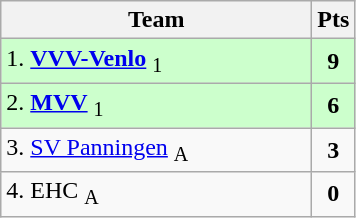<table class="wikitable" style="text-align:center; float:left; margin-right:1em">
<tr>
<th style="width:200px">Team</th>
<th width=20>Pts</th>
</tr>
<tr bgcolor=ccffcc>
<td align=left>1. <strong><a href='#'>VVV-Venlo</a></strong> <sub>1</sub></td>
<td><strong>9</strong></td>
</tr>
<tr bgcolor=ccffcc>
<td align=left>2. <strong><a href='#'>MVV</a></strong> <sub>1</sub></td>
<td><strong>6</strong></td>
</tr>
<tr>
<td align=left>3. <a href='#'>SV Panningen</a> <sub>A</sub></td>
<td><strong>3</strong></td>
</tr>
<tr>
<td align=left>4. EHC <sub>A</sub></td>
<td><strong>0</strong></td>
</tr>
</table>
